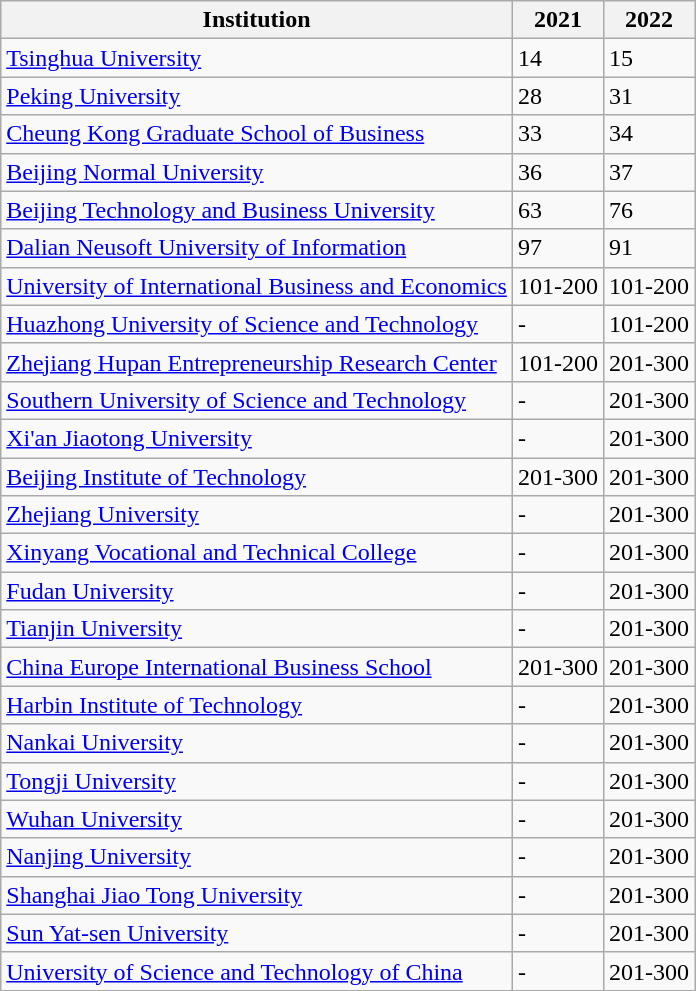<table class="sortable wikitable" border="1">
<tr>
<th>Institution</th>
<th>2021</th>
<th>2022</th>
</tr>
<tr>
<td><a href='#'>Tsinghua University</a></td>
<td>14</td>
<td>15</td>
</tr>
<tr>
<td><a href='#'>Peking University</a></td>
<td>28</td>
<td>31</td>
</tr>
<tr>
<td><a href='#'>Cheung Kong Graduate School of Business</a></td>
<td>33</td>
<td>34</td>
</tr>
<tr>
<td><a href='#'>Beijing Normal University </a></td>
<td>36</td>
<td>37</td>
</tr>
<tr>
<td><a href='#'>Beijing Technology and Business University</a></td>
<td>63</td>
<td>76</td>
</tr>
<tr>
<td><a href='#'>Dalian Neusoft University of Information</a></td>
<td>97</td>
<td>91</td>
</tr>
<tr>
<td><a href='#'>University of International Business and Economics</a></td>
<td>101-200</td>
<td>101-200</td>
</tr>
<tr>
<td><a href='#'>Huazhong University of Science and Technology</a></td>
<td>-</td>
<td>101-200</td>
</tr>
<tr>
<td><a href='#'>Zhejiang Hupan Entrepreneurship Research Center</a></td>
<td>101-200</td>
<td>201-300</td>
</tr>
<tr>
<td><a href='#'>Southern University of Science and Technology</a></td>
<td>-</td>
<td>201-300</td>
</tr>
<tr>
<td><a href='#'>Xi'an Jiaotong University</a></td>
<td>-</td>
<td>201-300</td>
</tr>
<tr>
<td><a href='#'>Beijing Institute of Technology</a></td>
<td>201-300</td>
<td>201-300</td>
</tr>
<tr>
<td><a href='#'>Zhejiang University</a></td>
<td>-</td>
<td>201-300</td>
</tr>
<tr>
<td><a href='#'>Xinyang Vocational and Technical College</a></td>
<td>-</td>
<td>201-300</td>
</tr>
<tr>
<td><a href='#'>Fudan University</a></td>
<td>-</td>
<td>201-300</td>
</tr>
<tr>
<td><a href='#'>Tianjin University</a></td>
<td>-</td>
<td>201-300</td>
</tr>
<tr>
<td><a href='#'>China Europe International Business School</a></td>
<td>201-300</td>
<td>201-300</td>
</tr>
<tr>
<td><a href='#'>Harbin Institute of Technology</a></td>
<td>-</td>
<td>201-300</td>
</tr>
<tr>
<td><a href='#'>Nankai University</a></td>
<td>-</td>
<td>201-300</td>
</tr>
<tr>
<td><a href='#'>Tongji University</a></td>
<td>-</td>
<td>201-300</td>
</tr>
<tr>
<td><a href='#'>Wuhan University</a></td>
<td>-</td>
<td>201-300</td>
</tr>
<tr>
<td><a href='#'>Nanjing University</a></td>
<td>-</td>
<td>201-300</td>
</tr>
<tr>
<td><a href='#'>Shanghai Jiao Tong University</a></td>
<td>-</td>
<td>201-300</td>
</tr>
<tr>
<td><a href='#'>Sun Yat-sen University</a></td>
<td>-</td>
<td>201-300</td>
</tr>
<tr>
<td><a href='#'>University of Science and Technology of China</a></td>
<td>-</td>
<td>201-300</td>
</tr>
</table>
